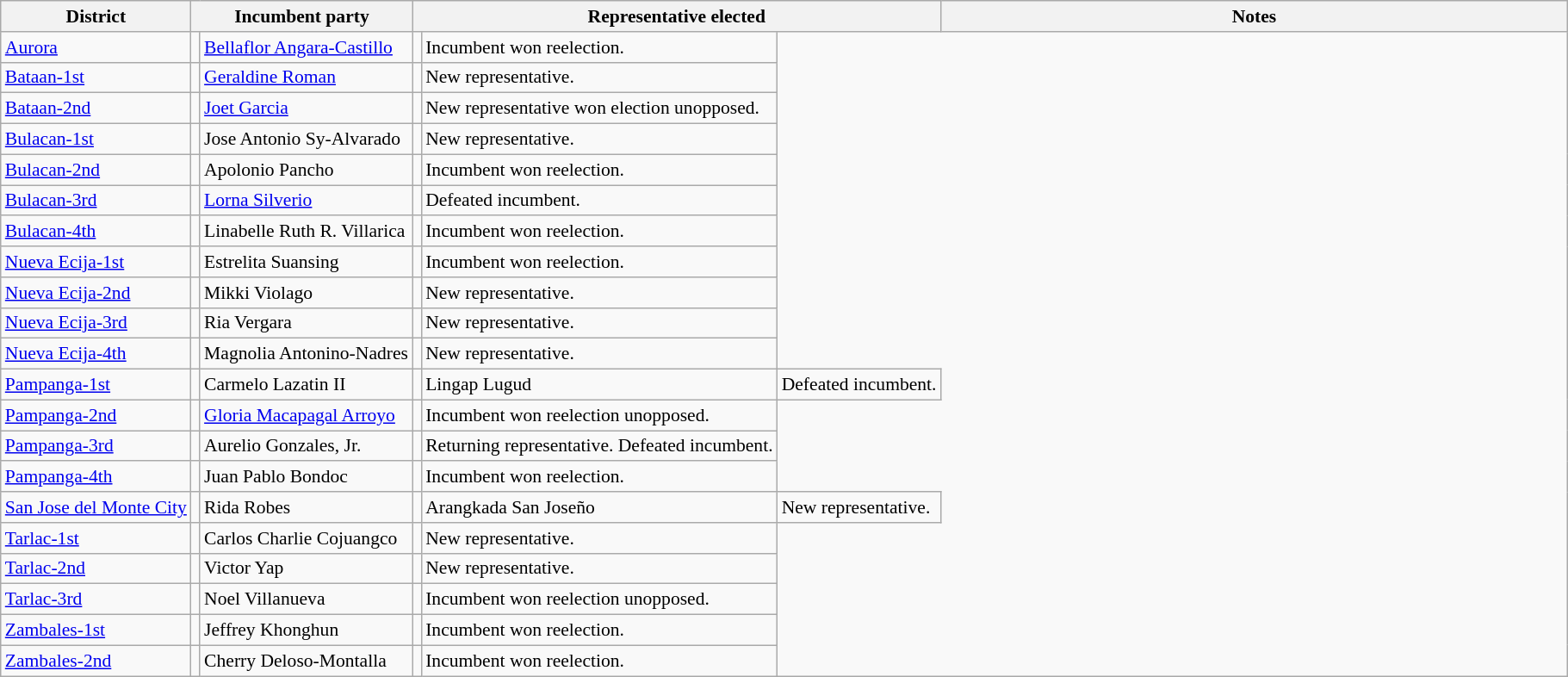<table class=wikitable style="font-size:90%;">
<tr>
<th>District</th>
<th colspan=2>Incumbent party</th>
<th colspan=3>Representative elected</th>
<th width=40%>Notes</th>
</tr>
<tr>
<td><a href='#'>Aurora</a></td>
<td></td>
<td><a href='#'>Bellaflor Angara-Castillo</a></td>
<td></td>
<td>Incumbent won reelection.</td>
</tr>
<tr>
<td><a href='#'>Bataan-1st</a></td>
<td></td>
<td><a href='#'>Geraldine Roman</a></td>
<td></td>
<td>New representative.</td>
</tr>
<tr>
<td><a href='#'>Bataan-2nd</a></td>
<td></td>
<td><a href='#'>Joet Garcia</a></td>
<td></td>
<td>New representative won election unopposed.</td>
</tr>
<tr>
<td><a href='#'>Bulacan-1st</a></td>
<td></td>
<td>Jose Antonio Sy-Alvarado</td>
<td></td>
<td>New representative.</td>
</tr>
<tr>
<td><a href='#'>Bulacan-2nd</a></td>
<td></td>
<td>Apolonio Pancho</td>
<td></td>
<td>Incumbent won reelection.</td>
</tr>
<tr>
<td><a href='#'>Bulacan-3rd</a></td>
<td></td>
<td><a href='#'>Lorna Silverio</a></td>
<td></td>
<td>Defeated incumbent.</td>
</tr>
<tr>
<td><a href='#'>Bulacan-4th</a></td>
<td></td>
<td>Linabelle Ruth R. Villarica</td>
<td></td>
<td>Incumbent won reelection.</td>
</tr>
<tr>
<td><a href='#'>Nueva Ecija-1st</a></td>
<td></td>
<td>Estrelita Suansing</td>
<td></td>
<td>Incumbent won reelection.</td>
</tr>
<tr>
<td><a href='#'>Nueva Ecija-2nd</a></td>
<td></td>
<td>Mikki Violago</td>
<td></td>
<td>New representative.</td>
</tr>
<tr>
<td><a href='#'>Nueva Ecija-3rd</a></td>
<td></td>
<td>Ria Vergara</td>
<td></td>
<td>New representative.</td>
</tr>
<tr>
<td><a href='#'>Nueva Ecija-4th</a></td>
<td></td>
<td>Magnolia Antonino-Nadres</td>
<td></td>
<td>New representative.</td>
</tr>
<tr>
<td><a href='#'>Pampanga-1st</a></td>
<td></td>
<td>Carmelo Lazatin II</td>
<td></td>
<td align=left>Lingap Lugud</td>
<td>Defeated incumbent.</td>
</tr>
<tr>
<td><a href='#'>Pampanga-2nd</a></td>
<td></td>
<td><a href='#'>Gloria Macapagal Arroyo</a></td>
<td></td>
<td>Incumbent won reelection unopposed.</td>
</tr>
<tr>
<td><a href='#'>Pampanga-3rd</a></td>
<td></td>
<td>Aurelio Gonzales, Jr.</td>
<td></td>
<td>Returning representative. Defeated incumbent.</td>
</tr>
<tr>
<td><a href='#'>Pampanga-4th</a></td>
<td></td>
<td>Juan Pablo Bondoc</td>
<td></td>
<td>Incumbent won reelection.</td>
</tr>
<tr>
<td><a href='#'>San Jose del Monte City</a></td>
<td></td>
<td>Rida Robes</td>
<td></td>
<td align=left>Arangkada San Joseño</td>
<td>New representative.</td>
</tr>
<tr>
<td><a href='#'>Tarlac-1st</a></td>
<td></td>
<td>Carlos Charlie Cojuangco</td>
<td></td>
<td>New representative.</td>
</tr>
<tr>
<td><a href='#'>Tarlac-2nd</a></td>
<td></td>
<td>Victor Yap</td>
<td></td>
<td>New representative.</td>
</tr>
<tr>
<td><a href='#'>Tarlac-3rd</a></td>
<td></td>
<td>Noel Villanueva</td>
<td></td>
<td>Incumbent won reelection unopposed.</td>
</tr>
<tr>
<td><a href='#'>Zambales-1st</a></td>
<td></td>
<td>Jeffrey Khonghun</td>
<td></td>
<td>Incumbent won reelection.</td>
</tr>
<tr>
<td><a href='#'>Zambales-2nd</a></td>
<td></td>
<td>Cherry Deloso-Montalla</td>
<td></td>
<td>Incumbent won reelection.</td>
</tr>
</table>
